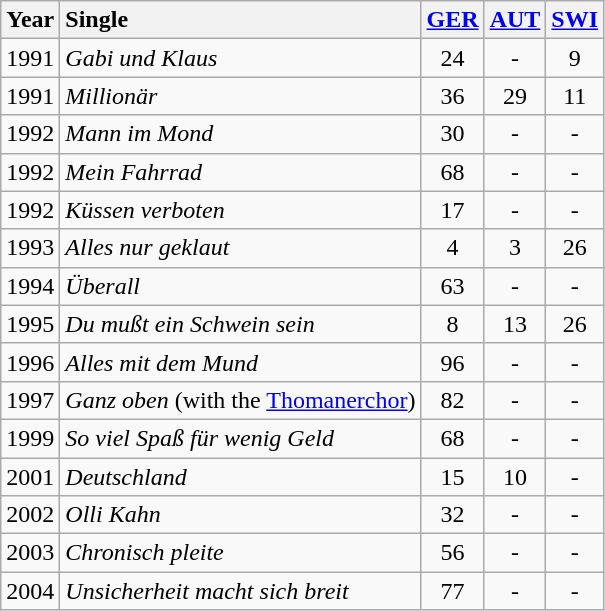<table class="wikitable">
<tr>
<th style="text-align:left; vertical-align:top;">Year</th>
<th style="text-align:left; vertical-align:top;">Single</th>
<th style="vertical-align:top; text-align:center; width:30px;"><a href='#'>GER</a></th>
<th style="vertical-align:top; text-align:center; width:30px;"><a href='#'>AUT</a></th>
<th style="vertical-align:top; text-align:center; width:30px;"><a href='#'>SWI</a></th>
</tr>
<tr style="vertical-align:top;">
<td style="text-align:left;">1991</td>
<td style="text-align:left;"><em>Gabi und Klaus</em></td>
<td style="text-align:center;">24</td>
<td style="text-align:center;">-</td>
<td style="text-align:center;">9</td>
</tr>
<tr style="vertical-align:top;">
<td style="text-align:left;">1991</td>
<td style="text-align:left;"><em>Millionär</em></td>
<td style="text-align:center;">36</td>
<td style="text-align:center;">29</td>
<td style="text-align:center;">11</td>
</tr>
<tr style="vertical-align:top;">
<td style="text-align:left;">1992</td>
<td style="text-align:left;"><em>Mann im Mond</em></td>
<td style="text-align:center;">30</td>
<td style="text-align:center;">-</td>
<td style="text-align:center;">-</td>
</tr>
<tr style="vertical-align:top;">
<td style="text-align:left;">1992</td>
<td style="text-align:left;"><em>Mein Fahrrad</em></td>
<td style="text-align:center;">68</td>
<td style="text-align:center;">-</td>
<td style="text-align:center;">-</td>
</tr>
<tr style="vertical-align:top;">
<td style="text-align:left;">1992</td>
<td style="text-align:left;"><em>Küssen verboten</em></td>
<td style="text-align:center;">17</td>
<td style="text-align:center;">-</td>
<td style="text-align:center;">-</td>
</tr>
<tr style="vertical-align:top;">
<td style="text-align:left;">1993</td>
<td style="text-align:left;"><em>Alles nur geklaut</em></td>
<td style="text-align:center;">4</td>
<td style="text-align:center;">3</td>
<td style="text-align:center;">26</td>
</tr>
<tr style="vertical-align:top;">
<td style="text-align:left;">1994</td>
<td style="text-align:left;"><em>Überall</em></td>
<td style="text-align:center;">63</td>
<td style="text-align:center;">-</td>
<td style="text-align:center;">-</td>
</tr>
<tr style="vertical-align:top;">
<td style="text-align:left;">1995</td>
<td style="text-align:left;"><em>Du mußt ein Schwein sein</em></td>
<td style="text-align:center;">8</td>
<td style="text-align:center;">13</td>
<td style="text-align:center;">26</td>
</tr>
<tr style="vertical-align:top;">
<td style="text-align:left;">1996</td>
<td style="text-align:left;"><em>Alles mit dem Mund</em></td>
<td style="text-align:center;">96</td>
<td style="text-align:center;">-</td>
<td style="text-align:center;">-</td>
</tr>
<tr style="vertical-align:top;">
<td style="text-align:left;">1997</td>
<td style="text-align:left;"><em>Ganz oben</em> (with the <a href='#'>Thomanerchor</a>)</td>
<td style="text-align:center;">82</td>
<td style="text-align:center;">-</td>
<td style="text-align:center;">-</td>
</tr>
<tr style="vertical-align:top;">
<td style="text-align:left;">1999</td>
<td style="text-align:left;"><em>So viel Spaß für wenig Geld</em></td>
<td style="text-align:center;">68</td>
<td style="text-align:center;">-</td>
<td style="text-align:center;">-</td>
</tr>
<tr style="vertical-align:top;">
<td style="text-align:left;">2001</td>
<td style="text-align:left;"><em>Deutschland</em></td>
<td style="text-align:center;">15</td>
<td style="text-align:center;">10</td>
<td style="text-align:center;">-</td>
</tr>
<tr style="vertical-align:top;">
<td style="text-align:left;">2002</td>
<td style="text-align:left;"><em>Olli Kahn</em></td>
<td style="text-align:center;">32</td>
<td style="text-align:center;">-</td>
<td style="text-align:center;">-</td>
</tr>
<tr style="vertical-align:top;">
<td style="text-align:left;">2003</td>
<td style="text-align:left;"><em>Chronisch pleite</em></td>
<td style="text-align:center;">56</td>
<td style="text-align:center;">-</td>
<td style="text-align:center;">-</td>
</tr>
<tr style="vertical-align:top;">
<td style="text-align:left;">2004</td>
<td style="text-align:left;"><em>Unsicherheit macht sich breit</em></td>
<td style="text-align:center;">77</td>
<td style="text-align:center;">-</td>
<td style="text-align:center;">-</td>
</tr>
</table>
